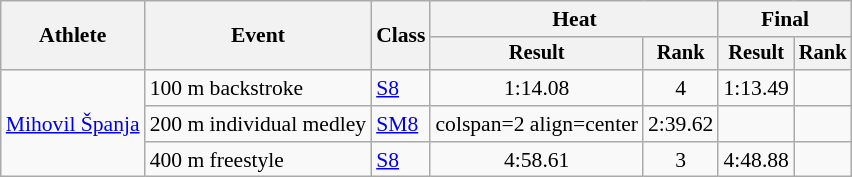<table class="wikitable" style="font-size:90%">
<tr>
<th rowspan="2">Athlete</th>
<th rowspan="2">Event</th>
<th rowspan="2">Class</th>
<th colspan="2">Heat</th>
<th colspan="2">Final</th>
</tr>
<tr style="font-size:95%">
<th>Result</th>
<th>Rank</th>
<th>Result</th>
<th>Rank</th>
</tr>
<tr>
<td rowspan="3"><a href='#'>Mihovil Španja</a></td>
<td>100 m backstroke</td>
<td><a href='#'>S8</a></td>
<td align=center>1:14.08</td>
<td align=center>4</td>
<td align=center>1:13.49</td>
<td align=center></td>
</tr>
<tr>
<td>200 m individual medley</td>
<td><a href='#'>SM8</a></td>
<td>colspan=2 align=center </td>
<td align=center>2:39.62</td>
<td align=center></td>
</tr>
<tr>
<td>400 m freestyle</td>
<td><a href='#'>S8</a></td>
<td align=center>4:58.61</td>
<td align=center>3</td>
<td align=center>4:48.88</td>
<td align=center></td>
</tr>
</table>
